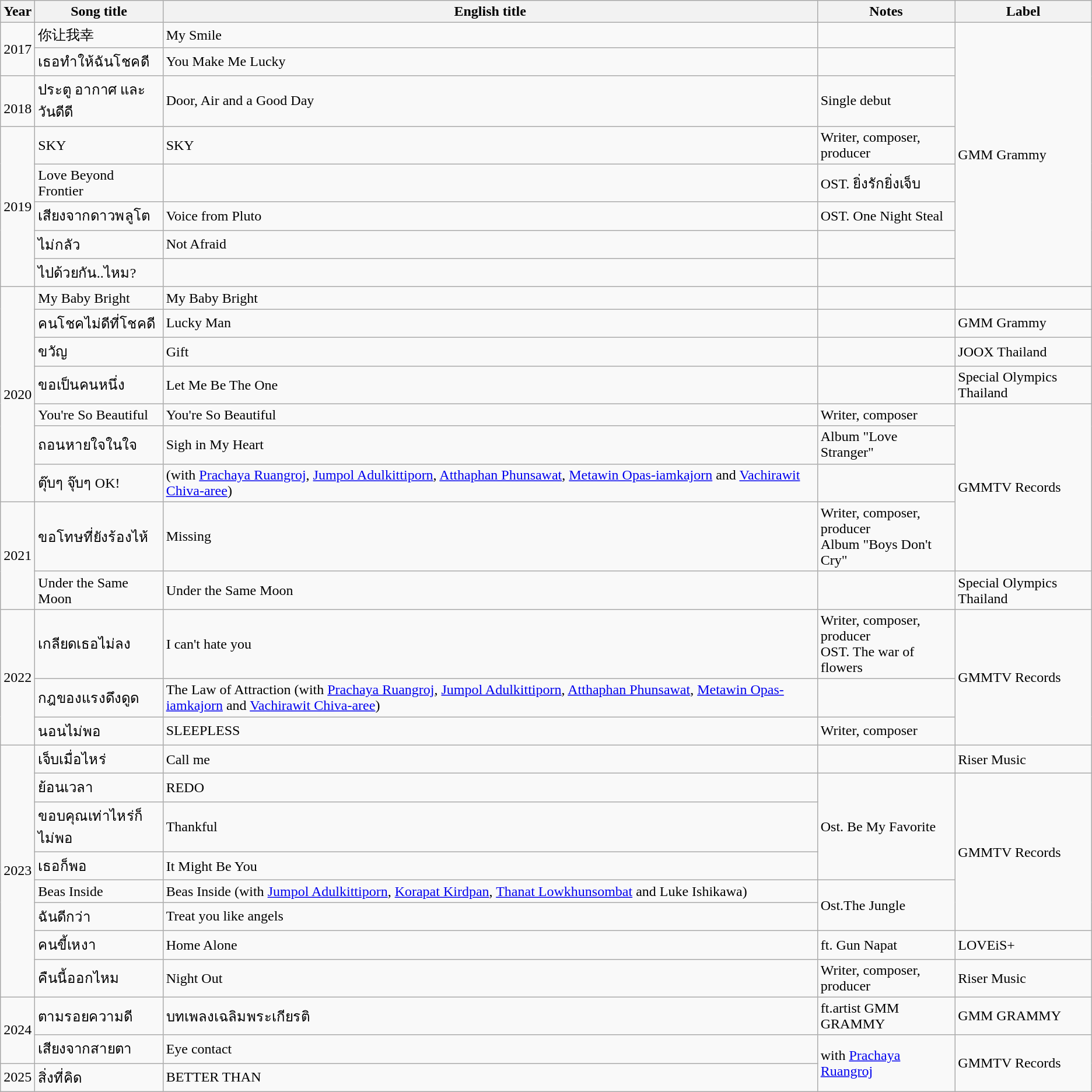<table class="wikitable">
<tr>
<th>Year</th>
<th>Song title</th>
<th>English title</th>
<th>Notes</th>
<th>Label</th>
</tr>
<tr>
<td rowspan="2">2017</td>
<td>你让我幸</td>
<td>My Smile </td>
<td></td>
<td rowspan="8">GMM Grammy</td>
</tr>
<tr>
<td>เธอทำให้ฉันโชคดี</td>
<td>You Make Me Lucky </td>
<td></td>
</tr>
<tr>
<td><br>2018</td>
<td>ประตู อากาศ และวันดีดี</td>
<td>Door, Air and a Good Day</td>
<td>Single debut</td>
</tr>
<tr>
<td rowspan="5">2019</td>
<td>SKY</td>
<td>SKY</td>
<td>Writer, composer, producer</td>
</tr>
<tr>
<td>Love Beyond Frontier</td>
<td></td>
<td>OST. ยิ่งรักยิ่งเจ็บ</td>
</tr>
<tr>
<td>เสียงจากดาวพลูโต</td>
<td>Voice from Pluto</td>
<td>OST. One Night Steal</td>
</tr>
<tr>
<td>ไม่กลัว</td>
<td>Not Afraid </td>
<td></td>
</tr>
<tr>
<td>ไปด้วยกัน..ไหม?</td>
<td></td>
<td></td>
</tr>
<tr>
<td rowspan="7">2020</td>
<td>My Baby Bright</td>
<td>My Baby Bright </td>
<td></td>
<td></td>
</tr>
<tr>
<td>คนโชคไม่ดีที่โชคดี</td>
<td>Lucky Man</td>
<td></td>
<td>GMM Grammy</td>
</tr>
<tr>
<td>ขวัญ</td>
<td>Gift </td>
<td></td>
<td>JOOX Thailand</td>
</tr>
<tr>
<td>ขอเป็นคนหนึ่ง</td>
<td>Let Me Be The One </td>
<td></td>
<td>Special Olympics Thailand</td>
</tr>
<tr>
<td>You're So Beautiful</td>
<td>You're So Beautiful</td>
<td>Writer, composer</td>
<td rowspan="4">GMMTV Records</td>
</tr>
<tr>
<td>ถอนหายใจในใจ</td>
<td>Sigh in My Heart</td>
<td>Album "Love Stranger"</td>
</tr>
<tr>
<td>ตุ๊บๆ จุ๊บๆ OK!</td>
<td>(with <a href='#'>Prachaya Ruangroj</a>, <a href='#'>Jumpol Adulkittiporn</a>, <a href='#'>Atthaphan Phunsawat</a>, <a href='#'>Metawin Opas-iamkajorn</a> and <a href='#'>Vachirawit Chiva-aree</a>)</td>
<td></td>
</tr>
<tr>
<td rowspan="2">2021</td>
<td>ขอโทษที่ยังร้องไห้</td>
<td>Missing</td>
<td>Writer, composer, producer<br>Album "Boys Don't Cry"</td>
</tr>
<tr>
<td>Under the Same Moon</td>
<td>Under the Same Moon </td>
<td></td>
<td>Special Olympics Thailand</td>
</tr>
<tr>
<td rowspan="3">2022</td>
<td>เกลียดเธอไม่ลง</td>
<td>I can't hate you</td>
<td>Writer, composer, producer<br>OST. The war of flowers</td>
<td rowspan="3">GMMTV Records</td>
</tr>
<tr>
<td>กฎของแรงดึงดูด</td>
<td>The Law of Attraction (with <a href='#'>Prachaya Ruangroj</a>, <a href='#'>Jumpol Adulkittiporn</a>, <a href='#'>Atthaphan Phunsawat</a>, <a href='#'>Metawin Opas-iamkajorn</a> and <a href='#'>Vachirawit Chiva-aree</a>)</td>
<td></td>
</tr>
<tr>
<td>นอนไม่พอ</td>
<td>SLEEPLESS</td>
<td>Writer, composer</td>
</tr>
<tr>
<td rowspan="8">2023</td>
<td>เจ็บเมื่อไหร่</td>
<td>Call me</td>
<td></td>
<td>Riser Music</td>
</tr>
<tr>
<td>ย้อนเวลา</td>
<td>REDO</td>
<td rowspan="3">Ost. Be My Favorite</td>
<td rowspan="5">GMMTV Records</td>
</tr>
<tr>
<td>ขอบคุณเท่าไหร่ก็ไม่พอ</td>
<td>Thankful</td>
</tr>
<tr>
<td>เธอก็พอ</td>
<td>It Might Be You</td>
</tr>
<tr>
<td>Beas Inside</td>
<td>Beas Inside (with <a href='#'>Jumpol Adulkittiporn</a>, <a href='#'>Korapat Kirdpan</a>, <a href='#'>Thanat Lowkhunsombat</a> and Luke Ishikawa)</td>
<td rowspan="2">Ost.The Jungle</td>
</tr>
<tr>
<td>ฉันดีกว่า</td>
<td>Treat you like angels</td>
</tr>
<tr>
<td>คนขี้เหงา</td>
<td>Home Alone</td>
<td>ft. Gun Napat</td>
<td>LOVEiS+</td>
</tr>
<tr>
<td>คืนนี้ออกไหม</td>
<td>Night Out</td>
<td>Writer, composer, producer</td>
<td>Riser Music</td>
</tr>
<tr>
<td rowspan="2">2024</td>
<td>ตามรอยความดี</td>
<td>บทเพลงเฉลิมพระเกียรติ</td>
<td>ft.artist GMM GRAMMY</td>
<td>GMM GRAMMY</td>
</tr>
<tr>
<td>เสียงจากสายตา</td>
<td>Eye contact</td>
<td rowspan="2">with <a href='#'>Prachaya Ruangroj</a></td>
<td rowspan="2">GMMTV Records</td>
</tr>
<tr>
<td>2025</td>
<td>สิ่งที่คิด</td>
<td>BETTER THAN</td>
</tr>
</table>
